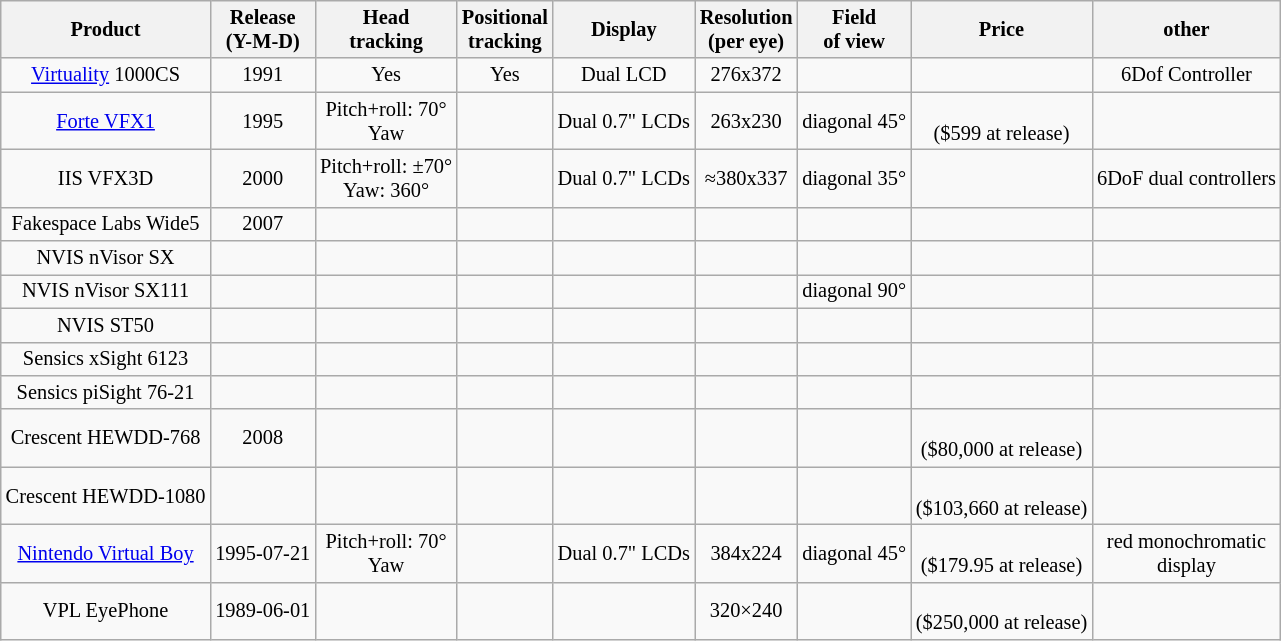<table class="wikitable sortable" border="1" style="font-size: 85%; text-align:center; whitespace: nowrap">
<tr>
<th>Product</th>
<th>Release<br>(Y-M-D)</th>
<th>Head<br>tracking</th>
<th>Positional<br>tracking</th>
<th>Display</th>
<th>Resolution<br>(per eye)</th>
<th>Field<br>of view<br></th>
<th>Price</th>
<th>other</th>
</tr>
<tr>
<td><a href='#'>Virtuality</a> 1000CS</td>
<td>1991</td>
<td>Yes</td>
<td>Yes</td>
<td>Dual LCD</td>
<td>276x372</td>
<td></td>
<td></td>
<td>6Dof Controller</td>
</tr>
<tr>
<td><a href='#'>Forte VFX1</a></td>
<td>1995</td>
<td>Pitch+roll: 70°<br>Yaw</td>
<td></td>
<td>Dual 0.7" LCDs</td>
<td>263x230</td>
<td>diagonal 45°</td>
<td><br>($599 at release)</td>
<td></td>
</tr>
<tr>
<td>IIS VFX3D</td>
<td>2000</td>
<td>Pitch+roll: ±70°<br>Yaw: 360°</td>
<td></td>
<td>Dual 0.7" LCDs</td>
<td>≈380x337</td>
<td>diagonal 35°</td>
<td></td>
<td>6DoF dual controllers</td>
</tr>
<tr>
<td>Fakespace Labs Wide5</td>
<td>2007</td>
<td></td>
<td></td>
<td></td>
<td></td>
<td></td>
<td></td>
<td></td>
</tr>
<tr>
<td>NVIS nVisor SX</td>
<td></td>
<td></td>
<td></td>
<td></td>
<td></td>
<td></td>
<td></td>
<td></td>
</tr>
<tr>
<td>NVIS nVisor SX111</td>
<td></td>
<td></td>
<td></td>
<td></td>
<td></td>
<td>diagonal 90°</td>
<td></td>
<td></td>
</tr>
<tr>
<td>NVIS ST50</td>
<td></td>
<td></td>
<td></td>
<td></td>
<td></td>
<td></td>
<td></td>
<td></td>
</tr>
<tr>
<td>Sensics xSight 6123</td>
<td></td>
<td></td>
<td></td>
<td></td>
<td></td>
<td></td>
<td></td>
<td></td>
</tr>
<tr>
<td>Sensics piSight 76-21</td>
<td></td>
<td></td>
<td></td>
<td></td>
<td></td>
<td></td>
<td></td>
<td></td>
</tr>
<tr>
<td>Crescent HEWDD-768<br></td>
<td>2008</td>
<td></td>
<td></td>
<td></td>
<td></td>
<td></td>
<td><br>($80,000 at release)</td>
<td></td>
</tr>
<tr>
<td>Crescent HEWDD-1080<br></td>
<td></td>
<td></td>
<td></td>
<td></td>
<td></td>
<td></td>
<td><br>($103,660 at release)</td>
<td></td>
</tr>
<tr>
<td><a href='#'>Nintendo Virtual Boy</a></td>
<td>1995-07-21</td>
<td>Pitch+roll: 70°<br>Yaw</td>
<td></td>
<td>Dual 0.7" LCDs</td>
<td>384x224</td>
<td>diagonal 45°</td>
<td><br>($179.95 at release)</td>
<td>red monochromatic<br>display</td>
</tr>
<tr>
<td>VPL EyePhone</td>
<td>1989-06-01</td>
<td></td>
<td></td>
<td></td>
<td>320×240</td>
<td></td>
<td><br>($250,000 at release)</td>
<td></td>
</tr>
</table>
